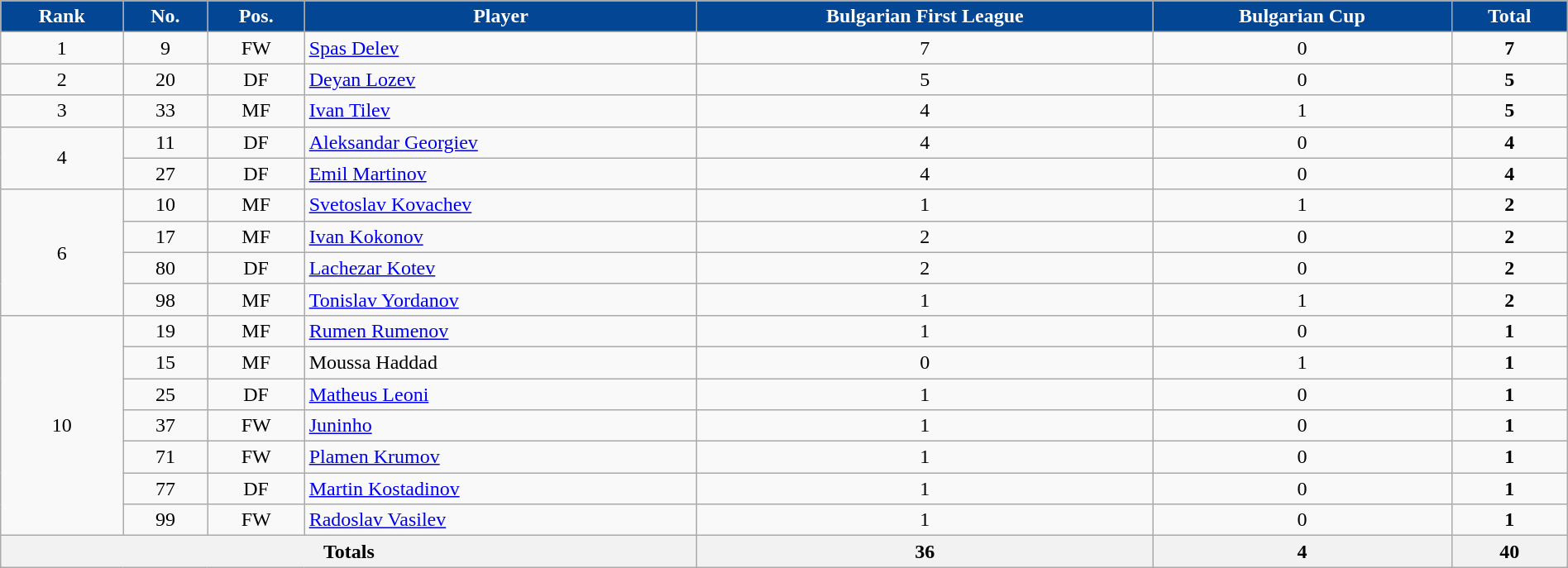<table class="wikitable sortable" style="text-align:center;width:100%;">
<tr>
<th style=background-color:#034694;color:#FFFFFF>Rank</th>
<th style=background-color:#034694;color:#FFFFFF>No.</th>
<th style=background-color:#034694;color:#FFFFFF>Pos.</th>
<th style=background-color:#034694;color:#FFFFFF>Player</th>
<th style=background-color:#034694;color:#FFFFFF>Bulgarian First League</th>
<th style=background-color:#034694;color:#FFFFFF>Bulgarian Cup</th>
<th style=background-color:#034694;color:#FFFFFF>Total</th>
</tr>
<tr>
<td>1</td>
<td>9</td>
<td>FW</td>
<td align=left> <a href='#'>Spas Delev</a></td>
<td>7</td>
<td>0</td>
<td><strong>7</strong></td>
</tr>
<tr>
<td>2</td>
<td>20</td>
<td>DF</td>
<td align=left> <a href='#'>Deyan Lozev</a></td>
<td>5</td>
<td>0</td>
<td><strong>5</strong></td>
</tr>
<tr>
<td>3</td>
<td>33</td>
<td>MF</td>
<td align=left> <a href='#'>Ivan Tilev</a></td>
<td>4</td>
<td>1</td>
<td><strong>5</strong></td>
</tr>
<tr>
<td rowspan="2">4</td>
<td>11</td>
<td>DF</td>
<td align=left> <a href='#'>Aleksandar Georgiev</a></td>
<td>4</td>
<td>0</td>
<td><strong>4</strong></td>
</tr>
<tr>
<td>27</td>
<td>DF</td>
<td align=left> <a href='#'>Emil Martinov</a></td>
<td>4</td>
<td>0</td>
<td><strong>4</strong></td>
</tr>
<tr>
<td rowspan="4">6</td>
<td>10</td>
<td>MF</td>
<td align=left> <a href='#'>Svetoslav Kovachev</a></td>
<td>1</td>
<td>1</td>
<td><strong>2</strong></td>
</tr>
<tr>
<td>17</td>
<td>MF</td>
<td align=left> <a href='#'>Ivan Kokonov</a></td>
<td>2</td>
<td>0</td>
<td><strong>2</strong></td>
</tr>
<tr>
<td>80</td>
<td>DF</td>
<td align=left> <a href='#'>Lachezar Kotev</a></td>
<td>2</td>
<td>0</td>
<td><strong>2</strong></td>
</tr>
<tr>
<td>98</td>
<td>MF</td>
<td align=left> <a href='#'>Tonislav Yordanov</a></td>
<td>1</td>
<td>1</td>
<td><strong>2</strong></td>
</tr>
<tr>
<td rowspan="7">10</td>
<td>19</td>
<td>MF</td>
<td align=left> <a href='#'>Rumen Rumenov</a></td>
<td>1</td>
<td>0</td>
<td><strong>1</strong></td>
</tr>
<tr>
<td>15</td>
<td>MF</td>
<td align=left> Moussa Haddad</td>
<td>0</td>
<td>1</td>
<td><strong>1</strong></td>
</tr>
<tr>
<td>25</td>
<td>DF</td>
<td align=left> <a href='#'>Matheus Leoni</a></td>
<td>1</td>
<td>0</td>
<td><strong>1</strong></td>
</tr>
<tr>
<td>37</td>
<td>FW</td>
<td align=left> <a href='#'>Juninho</a></td>
<td>1</td>
<td>0</td>
<td><strong>1</strong></td>
</tr>
<tr>
<td>71</td>
<td>FW</td>
<td align=left> <a href='#'>Plamen Krumov</a></td>
<td>1</td>
<td>0</td>
<td><strong>1</strong></td>
</tr>
<tr>
<td>77</td>
<td>DF</td>
<td align=left> <a href='#'>Martin Kostadinov</a></td>
<td>1</td>
<td>0</td>
<td><strong>1</strong></td>
</tr>
<tr>
<td>99</td>
<td>FW</td>
<td align=left> <a href='#'>Radoslav Vasilev</a></td>
<td>1</td>
<td>0</td>
<td><strong>1</strong></td>
</tr>
<tr>
<th colspan=4><strong>Totals</strong></th>
<th><strong>36</strong></th>
<th><strong>4</strong></th>
<th><strong>40</strong></th>
</tr>
</table>
